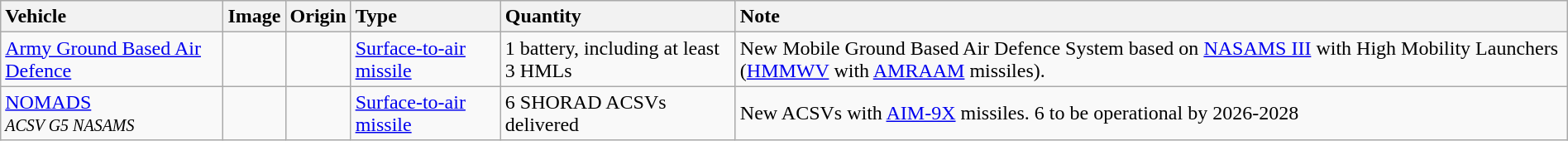<table class="wikitable" style="width:100%;">
<tr>
<th style="text-align:left;">Vehicle</th>
<th style="text-align:left;">Image</th>
<th style="text-align:left;">Origin</th>
<th style="text-align:left;">Type</th>
<th style="text-align:left;">Quantity</th>
<th style="text-align:left;">Note</th>
</tr>
<tr>
<td><a href='#'>Army Ground Based Air Defence</a></td>
<td></td>
<td><br></td>
<td><a href='#'>Surface-to-air missile</a></td>
<td>1 battery, including at least 3 HMLs</td>
<td>New Mobile Ground Based Air Defence System based on <a href='#'>NASAMS III</a> with High Mobility Launchers (<a href='#'>HMMWV</a> with <a href='#'>AMRAAM</a> missiles).</td>
</tr>
<tr>
<td><a href='#'>NOMADS</a><br><em><small>ACSV G5 NASAMS</small></em></td>
<td></td>
<td><br><br></td>
<td><a href='#'>Surface-to-air missile</a></td>
<td>6 SHORAD ACSVs delivered</td>
<td>New ACSVs with <a href='#'>AIM-9X</a> missiles. 6 to be operational by 2026-2028 </td>
</tr>
</table>
